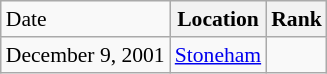<table class="wikitable sortable" style="font-size:90%" style="text-align:center">
<tr>
<td>Date</td>
<th>Location</th>
<th>Rank</th>
</tr>
<tr>
<td>December 9, 2001</td>
<td><a href='#'>Stoneham</a></td>
<td></td>
</tr>
</table>
